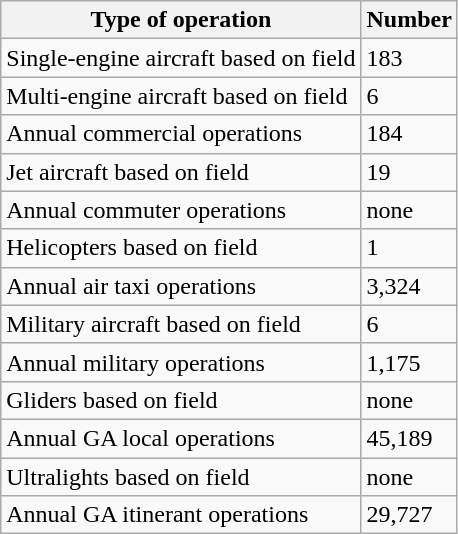<table class="wikitable sortable">
<tr>
<th>Type of operation</th>
<th>Number</th>
</tr>
<tr>
<td>Single-engine aircraft based on field</td>
<td>183</td>
</tr>
<tr>
<td>Multi-engine aircraft based on field</td>
<td>6</td>
</tr>
<tr>
<td>Annual commercial operations</td>
<td>184</td>
</tr>
<tr>
<td>Jet aircraft based on field</td>
<td>19</td>
</tr>
<tr>
<td>Annual commuter operations</td>
<td>none</td>
</tr>
<tr>
<td>Helicopters based on field</td>
<td>1</td>
</tr>
<tr>
<td>Annual air taxi operations</td>
<td>3,324</td>
</tr>
<tr>
<td>Military aircraft based on field</td>
<td>6</td>
</tr>
<tr>
<td>Annual military operations</td>
<td>1,175</td>
</tr>
<tr>
<td>Gliders based on field</td>
<td>none</td>
</tr>
<tr>
<td>Annual GA local operations</td>
<td>45,189</td>
</tr>
<tr>
<td>Ultralights based on field</td>
<td>none</td>
</tr>
<tr>
<td>Annual GA itinerant operations</td>
<td>29,727</td>
</tr>
</table>
